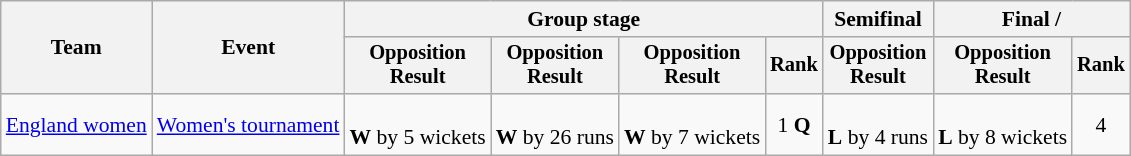<table class=wikitable style="font-size:90%; text-align:center">
<tr>
<th rowspan=2>Team</th>
<th rowspan=2>Event</th>
<th colspan=4>Group stage</th>
<th>Semifinal</th>
<th colspan=2>Final / </th>
</tr>
<tr style=font-size:95%>
<th>Opposition<br>Result</th>
<th>Opposition<br>Result</th>
<th>Opposition<br>Result</th>
<th>Rank</th>
<th>Opposition<br>Result</th>
<th>Opposition<br>Result</th>
<th>Rank</th>
</tr>
<tr>
<td align=left><a href='#'>England women</a></td>
<td align=left><a href='#'>Women's tournament</a></td>
<td><br><strong>W</strong> by 5 wickets</td>
<td><br><strong>W</strong> by 26 runs</td>
<td><br><strong>W</strong> by 7 wickets</td>
<td>1 <strong>Q</strong></td>
<td><br><strong>L</strong> by 4 runs</td>
<td><br><strong>L</strong> by 8 wickets</td>
<td>4</td>
</tr>
</table>
